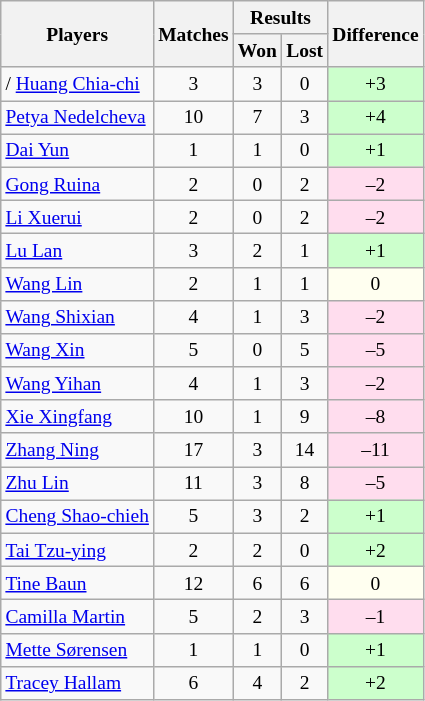<table class=wikitable style="text-align:center; font-size:small">
<tr>
<th rowspan="2">Players</th>
<th rowspan="2">Matches</th>
<th colspan="2">Results</th>
<th rowspan="2">Difference</th>
</tr>
<tr>
<th>Won</th>
<th>Lost</th>
</tr>
<tr>
<td align="left">/ <a href='#'>Huang Chia-chi</a></td>
<td>3</td>
<td>3</td>
<td>0</td>
<td bgcolor="#ccffcc">+3</td>
</tr>
<tr>
<td align="left"> <a href='#'>Petya Nedelcheva</a></td>
<td>10</td>
<td>7</td>
<td>3</td>
<td bgcolor="#ccffcc">+4</td>
</tr>
<tr>
<td align="left"> <a href='#'>Dai Yun</a></td>
<td>1</td>
<td>1</td>
<td>0</td>
<td bgcolor="#ccffcc">+1</td>
</tr>
<tr>
<td align="left"> <a href='#'>Gong Ruina</a></td>
<td>2</td>
<td>0</td>
<td>2</td>
<td bgcolor="#ffddee">–2</td>
</tr>
<tr>
<td align="left"> <a href='#'>Li Xuerui</a></td>
<td>2</td>
<td>0</td>
<td>2</td>
<td bgcolor="#ffddee">–2</td>
</tr>
<tr>
<td align="left"> <a href='#'>Lu Lan</a></td>
<td>3</td>
<td>2</td>
<td>1</td>
<td bgcolor="#ccffcc">+1</td>
</tr>
<tr>
<td align="left"> <a href='#'>Wang Lin</a></td>
<td>2</td>
<td>1</td>
<td>1</td>
<td bgcolor="#fffff0">0</td>
</tr>
<tr>
<td align="left"> <a href='#'>Wang Shixian</a></td>
<td>4</td>
<td>1</td>
<td>3</td>
<td bgcolor="#ffddee">–2</td>
</tr>
<tr>
<td align="left"> <a href='#'>Wang Xin</a></td>
<td>5</td>
<td>0</td>
<td>5</td>
<td bgcolor="#ffddee">–5</td>
</tr>
<tr>
<td align="left"> <a href='#'>Wang Yihan</a></td>
<td>4</td>
<td>1</td>
<td>3</td>
<td bgcolor="#ffddee">–2</td>
</tr>
<tr>
<td align="left"> <a href='#'>Xie Xingfang</a></td>
<td>10</td>
<td>1</td>
<td>9</td>
<td bgcolor="#ffddee">–8</td>
</tr>
<tr>
<td align="left"> <a href='#'>Zhang Ning</a></td>
<td>17</td>
<td>3</td>
<td>14</td>
<td bgcolor="#ffddee">–11</td>
</tr>
<tr>
<td align="left"> <a href='#'>Zhu Lin</a></td>
<td>11</td>
<td>3</td>
<td>8</td>
<td bgcolor="#ffddee">–5</td>
</tr>
<tr>
<td align="left"> <a href='#'>Cheng Shao-chieh</a></td>
<td>5</td>
<td>3</td>
<td>2</td>
<td bgcolor="#ccffcc">+1</td>
</tr>
<tr>
<td align="left"> <a href='#'>Tai Tzu-ying</a></td>
<td>2</td>
<td>2</td>
<td>0</td>
<td bgcolor="#ccffcc">+2</td>
</tr>
<tr>
<td align="left"> <a href='#'>Tine Baun</a></td>
<td>12</td>
<td>6</td>
<td>6</td>
<td bgcolor="#fffff0">0</td>
</tr>
<tr>
<td align="left"> <a href='#'>Camilla Martin</a></td>
<td>5</td>
<td>2</td>
<td>3</td>
<td bgcolor="#ffddee">–1</td>
</tr>
<tr>
<td align="left"> <a href='#'>Mette Sørensen</a></td>
<td>1</td>
<td>1</td>
<td>0</td>
<td bgcolor="#ccffcc">+1</td>
</tr>
<tr>
<td align="left"> <a href='#'>Tracey Hallam</a></td>
<td>6</td>
<td>4</td>
<td>2</td>
<td bgcolor="#ccffcc">+2</td>
</tr>
</table>
